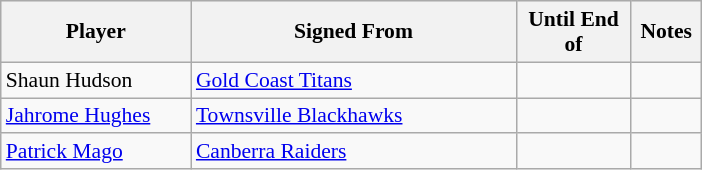<table class="wikitable" style="font-size:90%">
<tr bgcolor="#efefef">
<th width="120">Player</th>
<th width="210">Signed From</th>
<th width="70">Until End of</th>
<th width="40">Notes</th>
</tr>
<tr>
<td>Shaun Hudson</td>
<td> <a href='#'>Gold Coast Titans</a></td>
<td></td>
<td></td>
</tr>
<tr>
<td><a href='#'>Jahrome Hughes</a></td>
<td> <a href='#'>Townsville Blackhawks</a></td>
<td></td>
<td></td>
</tr>
<tr>
<td><a href='#'>Patrick Mago</a></td>
<td> <a href='#'>Canberra Raiders</a></td>
<td></td>
<td></td>
</tr>
</table>
